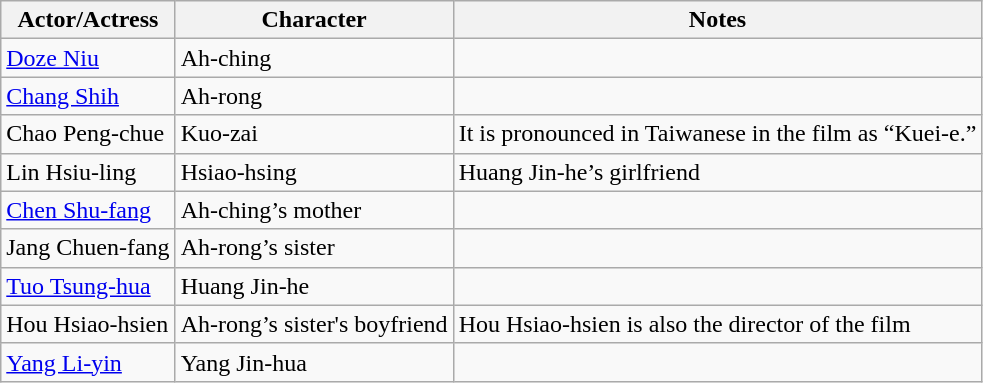<table class="wikitable">
<tr>
<th>Actor/Actress</th>
<th>Character</th>
<th>Notes</th>
</tr>
<tr>
<td><a href='#'>Doze Niu</a></td>
<td>Ah-ching</td>
<td></td>
</tr>
<tr>
<td><a href='#'>Chang Shih</a></td>
<td>Ah-rong</td>
<td></td>
</tr>
<tr>
<td>Chao Peng-chue</td>
<td>Kuo-zai</td>
<td>It is pronounced in Taiwanese in the film as “Kuei-e.”</td>
</tr>
<tr>
<td>Lin Hsiu-ling</td>
<td>Hsiao-hsing</td>
<td>Huang Jin-he’s girlfriend</td>
</tr>
<tr>
<td><a href='#'>Chen Shu-fang</a></td>
<td>Ah-ching’s mother</td>
<td></td>
</tr>
<tr>
<td>Jang Chuen-fang</td>
<td>Ah-rong’s sister</td>
<td></td>
</tr>
<tr>
<td><a href='#'>Tuo Tsung-hua</a></td>
<td>Huang Jin-he</td>
<td></td>
</tr>
<tr>
<td>Hou Hsiao-hsien</td>
<td>Ah-rong’s sister's boyfriend</td>
<td>Hou Hsiao-hsien is also the director of the film</td>
</tr>
<tr>
<td><a href='#'>Yang Li-yin</a></td>
<td>Yang Jin-hua</td>
<td></td>
</tr>
</table>
